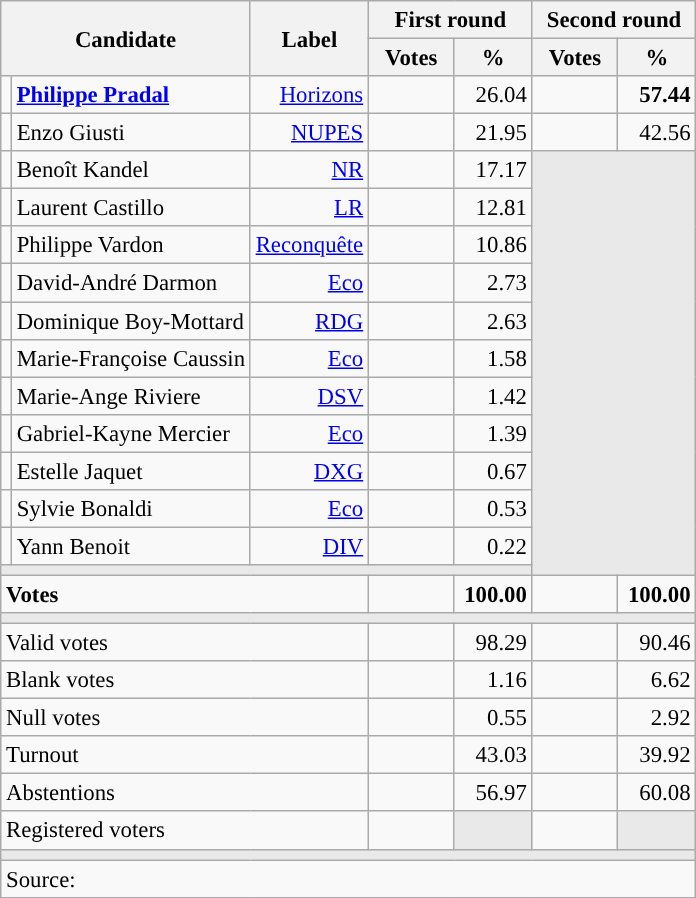<table class="wikitable" style="text-align:right;font-size:95%;">
<tr>
<th rowspan="2" colspan="2">Candidate</th>
<th rowspan="2">Label</th>
<th colspan="2">First round</th>
<th colspan="2">Second round</th>
</tr>
<tr>
<th style="width:50px;">Votes</th>
<th style="width:45px;">%</th>
<th style="width:50px;">Votes</th>
<th style="width:45px;">%</th>
</tr>
<tr>
<td style="color:inherit;background:"></td>
<td style="text-align:left;"><strong><a href='#'>Philippe Pradal</a></strong></td>
<td><a href='#'>Horizons</a></td>
<td></td>
<td>26.04</td>
<td><strong></strong></td>
<td><strong>57.44</strong></td>
</tr>
<tr>
<td style="color:inherit;background:"></td>
<td style="text-align:left;">Enzo Giusti</td>
<td><a href='#'>NUPES</a></td>
<td></td>
<td>21.95</td>
<td></td>
<td>42.56</td>
</tr>
<tr>
<td style="color:inherit;background:"></td>
<td style="text-align:left;">Benoît Kandel</td>
<td><a href='#'>NR</a></td>
<td></td>
<td>17.17</td>
<td colspan="2" rowspan="12" style="background:#E9E9E9;"></td>
</tr>
<tr>
<td style="color:inherit;background:"></td>
<td style="text-align:left;">Laurent Castillo</td>
<td><a href='#'>LR</a></td>
<td></td>
<td>12.81</td>
</tr>
<tr>
<td style="color:inherit;background:"></td>
<td style="text-align:left;">Philippe Vardon</td>
<td><a href='#'>Reconquête</a></td>
<td></td>
<td>10.86</td>
</tr>
<tr>
<td style="color:inherit;background:"></td>
<td style="text-align:left;">David-André Darmon</td>
<td><a href='#'>Eco</a></td>
<td></td>
<td>2.73</td>
</tr>
<tr>
<td style="color:inherit;background:"></td>
<td style="text-align:left;">Dominique Boy-Mottard</td>
<td><a href='#'>RDG</a></td>
<td></td>
<td>2.63</td>
</tr>
<tr>
<td style="color:inherit;background:"></td>
<td style="text-align:left;">Marie-Françoise Caussin</td>
<td><a href='#'>Eco</a></td>
<td></td>
<td>1.58</td>
</tr>
<tr>
<td style="color:inherit;background:"></td>
<td style="text-align:left;">Marie-Ange Riviere</td>
<td><a href='#'>DSV</a></td>
<td></td>
<td>1.42</td>
</tr>
<tr>
<td style="color:inherit;background:"></td>
<td style="text-align:left;">Gabriel-Kayne Mercier</td>
<td><a href='#'>Eco</a></td>
<td></td>
<td>1.39</td>
</tr>
<tr>
<td style="color:inherit;background:"></td>
<td style="text-align:left;">Estelle Jaquet</td>
<td><a href='#'>DXG</a></td>
<td></td>
<td>0.67</td>
</tr>
<tr>
<td style="color:inherit;background:"></td>
<td style="text-align:left;">Sylvie Bonaldi</td>
<td><a href='#'>Eco</a></td>
<td></td>
<td>0.53</td>
</tr>
<tr>
<td style="color:inherit;background:"></td>
<td style="text-align:left;">Yann Benoit</td>
<td><a href='#'>DIV</a></td>
<td></td>
<td>0.22</td>
</tr>
<tr>
<td colspan="7" style="background:#E9E9E9;"></td>
</tr>
<tr style="font-weight:bold;">
<td colspan="3" style="text-align:left;">Votes</td>
<td></td>
<td>100.00</td>
<td></td>
<td>100.00</td>
</tr>
<tr>
<td colspan="7" style="background:#E9E9E9;"></td>
</tr>
<tr>
<td colspan="3" style="text-align:left;">Valid votes</td>
<td></td>
<td>98.29</td>
<td></td>
<td>90.46</td>
</tr>
<tr>
<td colspan="3" style="text-align:left;">Blank votes</td>
<td></td>
<td>1.16</td>
<td></td>
<td>6.62</td>
</tr>
<tr>
<td colspan="3" style="text-align:left;">Null votes</td>
<td></td>
<td>0.55</td>
<td></td>
<td>2.92</td>
</tr>
<tr>
<td colspan="3" style="text-align:left;">Turnout</td>
<td></td>
<td>43.03</td>
<td></td>
<td>39.92</td>
</tr>
<tr>
<td colspan="3" style="text-align:left;">Abstentions</td>
<td></td>
<td>56.97</td>
<td></td>
<td>60.08</td>
</tr>
<tr>
<td colspan="3" style="text-align:left;">Registered voters</td>
<td></td>
<td style="background:#E9E9E9;"></td>
<td></td>
<td style="background:#E9E9E9;"></td>
</tr>
<tr>
<td colspan="7" style="background:#E9E9E9;"></td>
</tr>
<tr>
<td colspan="7" style="text-align:left;">Source: </td>
</tr>
</table>
